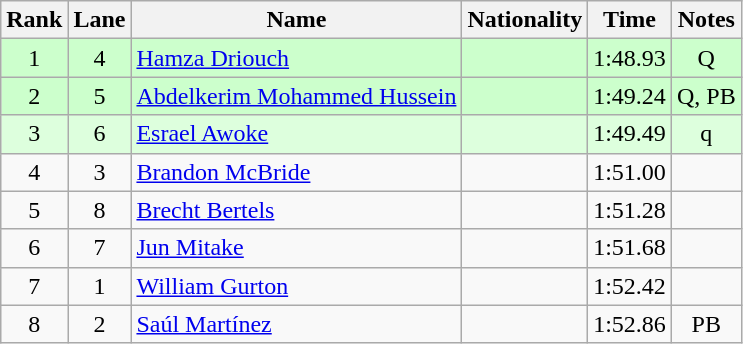<table class="wikitable sortable" style="text-align:center">
<tr>
<th>Rank</th>
<th>Lane</th>
<th>Name</th>
<th>Nationality</th>
<th>Time</th>
<th>Notes</th>
</tr>
<tr bgcolor=ccffcc>
<td align=center>1</td>
<td align=center>4</td>
<td align=left><a href='#'>Hamza Driouch</a></td>
<td align=left></td>
<td>1:48.93</td>
<td>Q</td>
</tr>
<tr bgcolor=ccffcc>
<td align=center>2</td>
<td align=center>5</td>
<td align=left><a href='#'>Abdelkerim Mohammed Hussein</a></td>
<td align=left></td>
<td>1:49.24</td>
<td>Q, PB</td>
</tr>
<tr bgcolor=ddffdd>
<td align=center>3</td>
<td align=center>6</td>
<td align=left><a href='#'>Esrael Awoke</a></td>
<td align=left></td>
<td>1:49.49</td>
<td>q</td>
</tr>
<tr>
<td align=center>4</td>
<td align=center>3</td>
<td align=left><a href='#'>Brandon McBride</a></td>
<td align=left></td>
<td>1:51.00</td>
<td></td>
</tr>
<tr>
<td align=center>5</td>
<td align=center>8</td>
<td align=left><a href='#'>Brecht Bertels</a></td>
<td align=left></td>
<td>1:51.28</td>
<td></td>
</tr>
<tr>
<td align=center>6</td>
<td align=center>7</td>
<td align=left><a href='#'>Jun Mitake</a></td>
<td align=left></td>
<td>1:51.68</td>
<td></td>
</tr>
<tr>
<td align=center>7</td>
<td align=center>1</td>
<td align=left><a href='#'>William Gurton</a></td>
<td align=left></td>
<td>1:52.42</td>
<td></td>
</tr>
<tr>
<td align=center>8</td>
<td align=center>2</td>
<td align=left><a href='#'>Saúl Martínez</a></td>
<td align=left></td>
<td>1:52.86</td>
<td>PB</td>
</tr>
</table>
